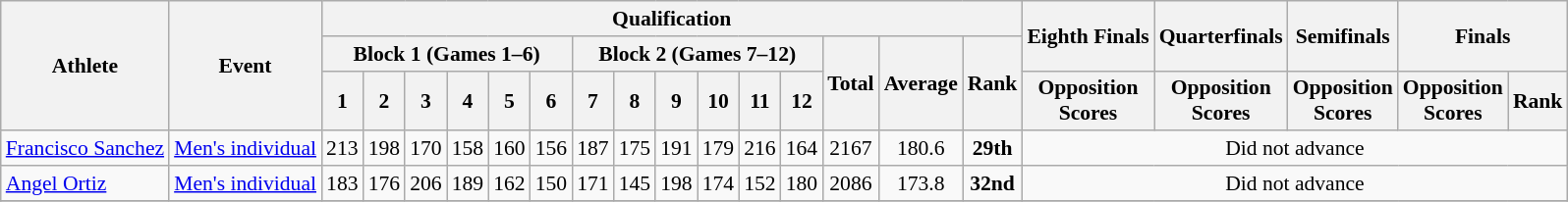<table class="wikitable" border="1" style="font-size:90%">
<tr>
<th rowspan=3>Athlete</th>
<th rowspan=3>Event</th>
<th colspan=15>Qualification</th>
<th rowspan=2>Eighth Finals</th>
<th rowspan=2>Quarterfinals</th>
<th rowspan=2>Semifinals</th>
<th rowspan=2 colspan=2>Finals</th>
</tr>
<tr>
<th colspan=6>Block 1 (Games 1–6)</th>
<th colspan=6>Block 2 (Games 7–12)</th>
<th rowspan=2>Total</th>
<th rowspan=2>Average</th>
<th rowspan=2>Rank</th>
</tr>
<tr>
<th>1</th>
<th>2</th>
<th>3</th>
<th>4</th>
<th>5</th>
<th>6</th>
<th>7</th>
<th>8</th>
<th>9</th>
<th>10</th>
<th>11</th>
<th>12</th>
<th>Opposition<br>Scores</th>
<th>Opposition<br>Scores</th>
<th>Opposition<br>Scores</th>
<th>Opposition<br>Scores</th>
<th>Rank</th>
</tr>
<tr>
<td><a href='#'>Francisco Sanchez</a></td>
<td><a href='#'>Men's individual</a><br></td>
<td align=center>213</td>
<td align=center>198</td>
<td align=center>170</td>
<td align=center>158</td>
<td align=center>160</td>
<td align=center>156</td>
<td align=center>187</td>
<td align=center>175</td>
<td align=center>191</td>
<td align=center>179</td>
<td align=center>216</td>
<td align=center>164</td>
<td align=center>2167</td>
<td align=center>180.6</td>
<td align=center><strong>29th</strong></td>
<td align=center colspan="7">Did not advance</td>
</tr>
<tr>
<td><a href='#'>Angel Ortiz</a></td>
<td><a href='#'>Men's individual</a><br></td>
<td align=center>183</td>
<td align=center>176</td>
<td align=center>206</td>
<td align=center>189</td>
<td align=center>162</td>
<td align=center>150</td>
<td align=center>171</td>
<td align=center>145</td>
<td align=center>198</td>
<td align=center>174</td>
<td align=center>152</td>
<td align=center>180</td>
<td align=center>2086</td>
<td align=center>173.8</td>
<td align=center><strong>32nd</strong></td>
<td align=center colspan="7">Did not advance</td>
</tr>
<tr>
</tr>
</table>
